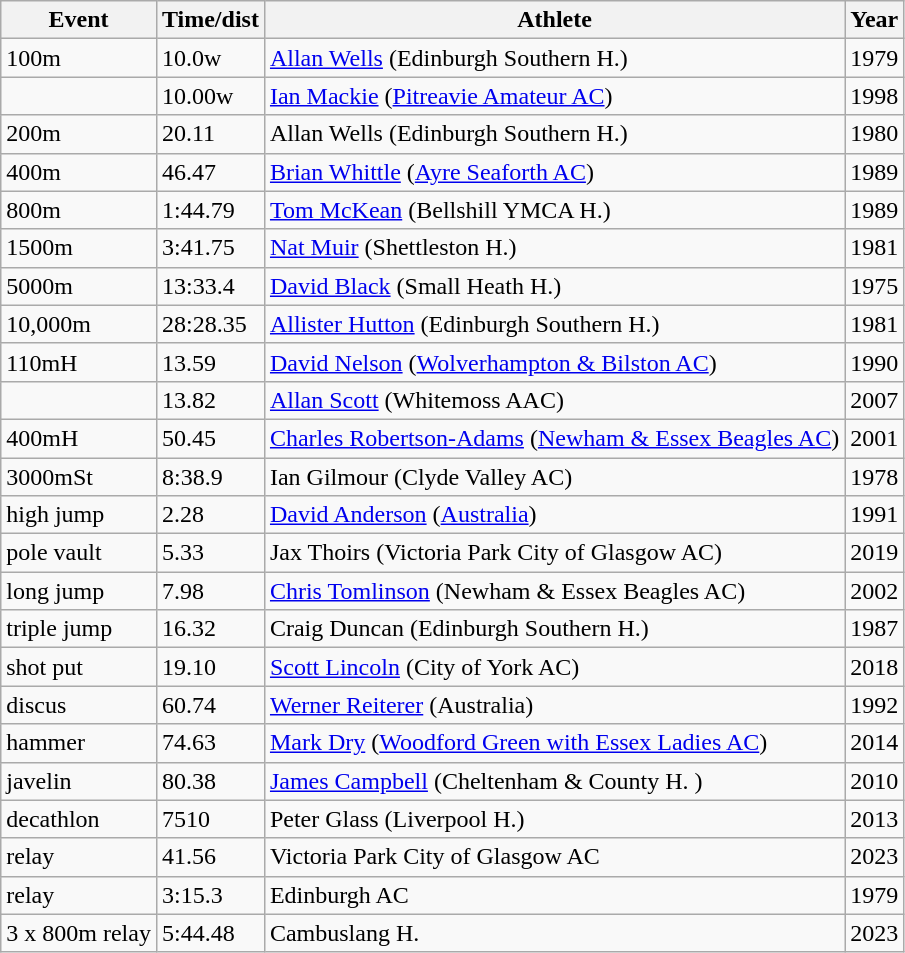<table class="wikitable">
<tr>
<th>Event</th>
<th>Time/dist</th>
<th>Athlete</th>
<th>Year</th>
</tr>
<tr>
<td>100m</td>
<td>10.0w</td>
<td><a href='#'>Allan Wells</a> (Edinburgh Southern H.)</td>
<td>1979</td>
</tr>
<tr>
<td></td>
<td>10.00w</td>
<td><a href='#'>Ian Mackie</a> (<a href='#'>Pitreavie Amateur AC</a>)</td>
<td>1998</td>
</tr>
<tr>
<td>200m</td>
<td>20.11</td>
<td>Allan Wells (Edinburgh Southern H.)</td>
<td>1980</td>
</tr>
<tr>
<td>400m</td>
<td>46.47</td>
<td><a href='#'>Brian Whittle</a> (<a href='#'>Ayre Seaforth AC</a>)</td>
<td>1989</td>
</tr>
<tr>
<td>800m</td>
<td>1:44.79</td>
<td><a href='#'>Tom McKean</a> (Bellshill YMCA H.)</td>
<td>1989</td>
</tr>
<tr>
<td>1500m</td>
<td>3:41.75</td>
<td><a href='#'>Nat Muir</a> (Shettleston H.)</td>
<td>1981</td>
</tr>
<tr>
<td>5000m</td>
<td>13:33.4</td>
<td><a href='#'>David Black</a> (Small Heath H.)</td>
<td>1975</td>
</tr>
<tr>
<td>10,000m</td>
<td>28:28.35</td>
<td><a href='#'>Allister Hutton</a> (Edinburgh Southern H.)</td>
<td>1981</td>
</tr>
<tr>
<td>110mH</td>
<td>13.59</td>
<td><a href='#'>David Nelson</a> (<a href='#'>Wolverhampton & Bilston AC</a>)</td>
<td>1990</td>
</tr>
<tr>
<td></td>
<td>13.82</td>
<td><a href='#'>Allan Scott</a> (Whitemoss AAC)</td>
<td>2007</td>
</tr>
<tr>
<td>400mH</td>
<td>50.45</td>
<td><a href='#'>Charles Robertson-Adams</a> (<a href='#'>Newham & Essex Beagles AC</a>)</td>
<td>2001</td>
</tr>
<tr>
<td>3000mSt</td>
<td>8:38.9</td>
<td>Ian Gilmour (Clyde Valley AC)</td>
<td>1978</td>
</tr>
<tr>
<td>high jump</td>
<td>2.28</td>
<td><a href='#'>David Anderson</a> (<a href='#'>Australia</a>)</td>
<td>1991</td>
</tr>
<tr>
<td>pole vault</td>
<td>5.33</td>
<td>Jax Thoirs (Victoria Park City of Glasgow AC)</td>
<td>2019</td>
</tr>
<tr>
<td>long jump</td>
<td>7.98</td>
<td><a href='#'>Chris Tomlinson</a> (Newham & Essex Beagles AC)</td>
<td>2002</td>
</tr>
<tr>
<td>triple jump</td>
<td>16.32</td>
<td>Craig Duncan (Edinburgh Southern H.)</td>
<td>1987</td>
</tr>
<tr>
<td>shot put</td>
<td>19.10</td>
<td><a href='#'>Scott Lincoln</a> (City of York AC)</td>
<td>2018</td>
</tr>
<tr>
<td>discus</td>
<td>60.74</td>
<td><a href='#'>Werner Reiterer</a> (Australia)</td>
<td>1992</td>
</tr>
<tr>
<td>hammer</td>
<td>74.63</td>
<td><a href='#'>Mark Dry</a> (<a href='#'>Woodford Green with Essex Ladies AC</a>)</td>
<td>2014</td>
</tr>
<tr>
<td>javelin</td>
<td>80.38</td>
<td><a href='#'>James Campbell</a> (Cheltenham & County H. )</td>
<td>2010</td>
</tr>
<tr>
<td>decathlon</td>
<td>7510</td>
<td>Peter Glass (Liverpool H.)</td>
<td>2013</td>
</tr>
<tr>
<td> relay</td>
<td>41.56</td>
<td>Victoria Park City of Glasgow AC</td>
<td>2023</td>
</tr>
<tr>
<td> relay</td>
<td>3:15.3</td>
<td>Edinburgh AC</td>
<td>1979</td>
</tr>
<tr>
<td>3 x 800m relay</td>
<td>5:44.48</td>
<td>Cambuslang H.</td>
<td>2023</td>
</tr>
</table>
